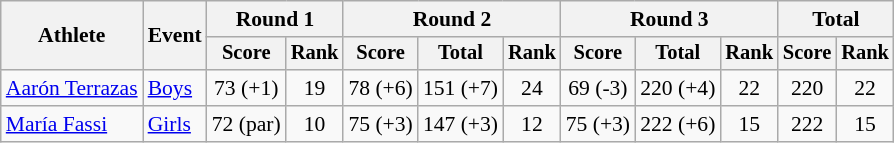<table class="wikitable" style="font-size:90%">
<tr>
<th rowspan="2">Athlete</th>
<th rowspan="2">Event</th>
<th colspan="2">Round 1</th>
<th colspan="3">Round 2</th>
<th colspan="3">Round 3</th>
<th colspan="2">Total</th>
</tr>
<tr style="font-size:95%">
<th>Score</th>
<th>Rank</th>
<th>Score</th>
<th>Total</th>
<th>Rank</th>
<th>Score</th>
<th>Total</th>
<th>Rank</th>
<th>Score</th>
<th>Rank</th>
</tr>
<tr align=center>
<td align=left><a href='#'>Aarón Terrazas</a></td>
<td align=left><a href='#'>Boys</a></td>
<td>73 (+1)</td>
<td>19</td>
<td>78 (+6)</td>
<td>151 (+7)</td>
<td>24</td>
<td>69 (-3)</td>
<td>220 (+4)</td>
<td>22</td>
<td>220</td>
<td>22</td>
</tr>
<tr align=center>
<td align=left><a href='#'>María Fassi</a></td>
<td align=left><a href='#'>Girls</a></td>
<td>72 (par)</td>
<td>10</td>
<td>75 (+3)</td>
<td>147 (+3)</td>
<td>12</td>
<td>75 (+3)</td>
<td>222 (+6)</td>
<td>15</td>
<td>222</td>
<td>15</td>
</tr>
</table>
